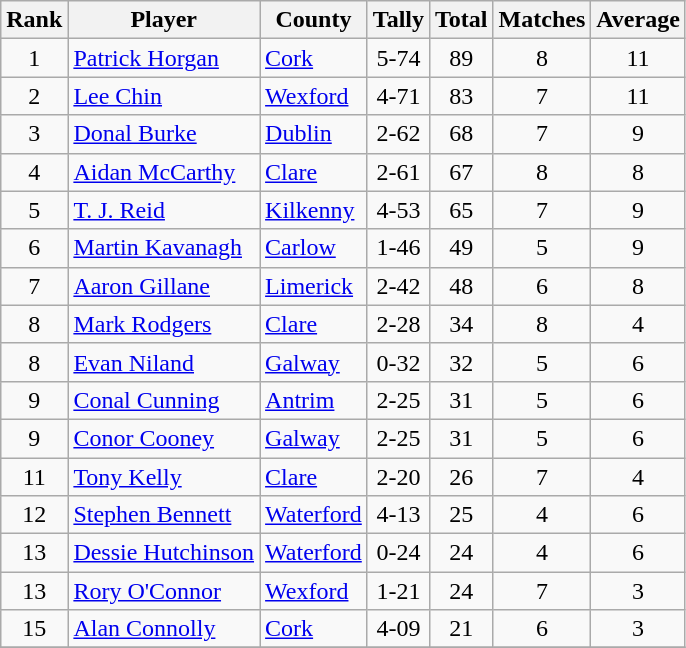<table class="sortable wikitable">
<tr>
<th>Rank</th>
<th>Player</th>
<th>County</th>
<th>Tally</th>
<th>Total</th>
<th>Matches</th>
<th>Average</th>
</tr>
<tr>
<td rowspan="1" align="center">1</td>
<td><a href='#'>Patrick Horgan</a></td>
<td> <a href='#'>Cork</a></td>
<td align="center">5-74</td>
<td align="center">89</td>
<td align="center">8</td>
<td align="center">11</td>
</tr>
<tr>
<td rowspan="1" align="center">2</td>
<td><a href='#'>Lee Chin</a></td>
<td> <a href='#'>Wexford</a></td>
<td align="center">4-71</td>
<td align="center">83</td>
<td align="center">7</td>
<td align="center">11</td>
</tr>
<tr>
<td rowspan="1" align="center">3</td>
<td><a href='#'>Donal Burke</a></td>
<td> <a href='#'>Dublin</a></td>
<td align="center">2-62</td>
<td align="center">68</td>
<td align="center">7</td>
<td align="center">9</td>
</tr>
<tr>
<td rowspan="1" align="center">4</td>
<td><a href='#'>Aidan McCarthy</a></td>
<td> <a href='#'>Clare</a></td>
<td align="center">2-61</td>
<td align="center">67</td>
<td align="center">8</td>
<td align="center">8</td>
</tr>
<tr>
<td rowspan="1" align="center">5</td>
<td><a href='#'>T. J. Reid</a></td>
<td> <a href='#'>Kilkenny</a></td>
<td align="center">4-53</td>
<td align="center">65</td>
<td align="center">7</td>
<td align="center">9</td>
</tr>
<tr>
<td rowspan="1" align="center">6</td>
<td><a href='#'> Martin Kavanagh</a></td>
<td> <a href='#'>Carlow</a></td>
<td align="center">1-46</td>
<td align="center">49</td>
<td align="center">5</td>
<td align="center">9</td>
</tr>
<tr>
<td rowspan="1" align="center">7</td>
<td><a href='#'>Aaron Gillane</a></td>
<td> <a href='#'>Limerick</a></td>
<td align="center">2-42</td>
<td align="center">48</td>
<td align="center">6</td>
<td align="center">8</td>
</tr>
<tr>
<td rowspan="1" align="center">8</td>
<td><a href='#'>Mark Rodgers</a></td>
<td> <a href='#'>Clare</a></td>
<td align="center">2-28</td>
<td align="center">34</td>
<td align="center">8</td>
<td align="center">4</td>
</tr>
<tr>
<td rowspan="1" align="center">8</td>
<td><a href='#'>Evan Niland</a></td>
<td> <a href='#'>Galway</a></td>
<td align="center">0-32</td>
<td align="center">32</td>
<td align="center">5</td>
<td align="center">6</td>
</tr>
<tr>
<td rowspan="1" align="center">9</td>
<td><a href='#'>Conal Cunning</a></td>
<td> <a href='#'>Antrim</a></td>
<td align="center">2-25</td>
<td align="center">31</td>
<td align="center">5</td>
<td align="center">6</td>
</tr>
<tr>
<td rowspan="1" align="center">9</td>
<td><a href='#'>Conor Cooney</a></td>
<td> <a href='#'>Galway</a></td>
<td align="center">2-25</td>
<td align="center">31</td>
<td align="center">5</td>
<td align="center">6</td>
</tr>
<tr>
<td rowspan="1" align="center">11</td>
<td><a href='#'>Tony Kelly</a></td>
<td> <a href='#'>Clare</a></td>
<td align="center">2-20</td>
<td align="center">26</td>
<td align="center">7</td>
<td align="center">4</td>
</tr>
<tr>
<td rowspan="1" align="center">12</td>
<td><a href='#'> Stephen Bennett</a></td>
<td> <a href='#'>Waterford</a></td>
<td align="center">4-13</td>
<td align="center">25</td>
<td align="center">4</td>
<td align="center">6</td>
</tr>
<tr>
<td rowspan="1" align="center">13</td>
<td><a href='#'>Dessie Hutchinson</a></td>
<td> <a href='#'>Waterford</a></td>
<td align="center">0-24</td>
<td align="center">24</td>
<td align="center">4</td>
<td align="center">6</td>
</tr>
<tr>
<td rowspan="1" align="center">13</td>
<td><a href='#'>Rory O'Connor</a></td>
<td> <a href='#'>Wexford</a></td>
<td align="center">1-21</td>
<td align="center">24</td>
<td align="center">7</td>
<td align="center">3</td>
</tr>
<tr>
<td rowspan="1" align="center">15</td>
<td><a href='#'> Alan Connolly</a></td>
<td> <a href='#'>Cork</a></td>
<td align="center">4-09</td>
<td align="center">21</td>
<td align="center">6</td>
<td align="center">3</td>
</tr>
<tr>
</tr>
</table>
